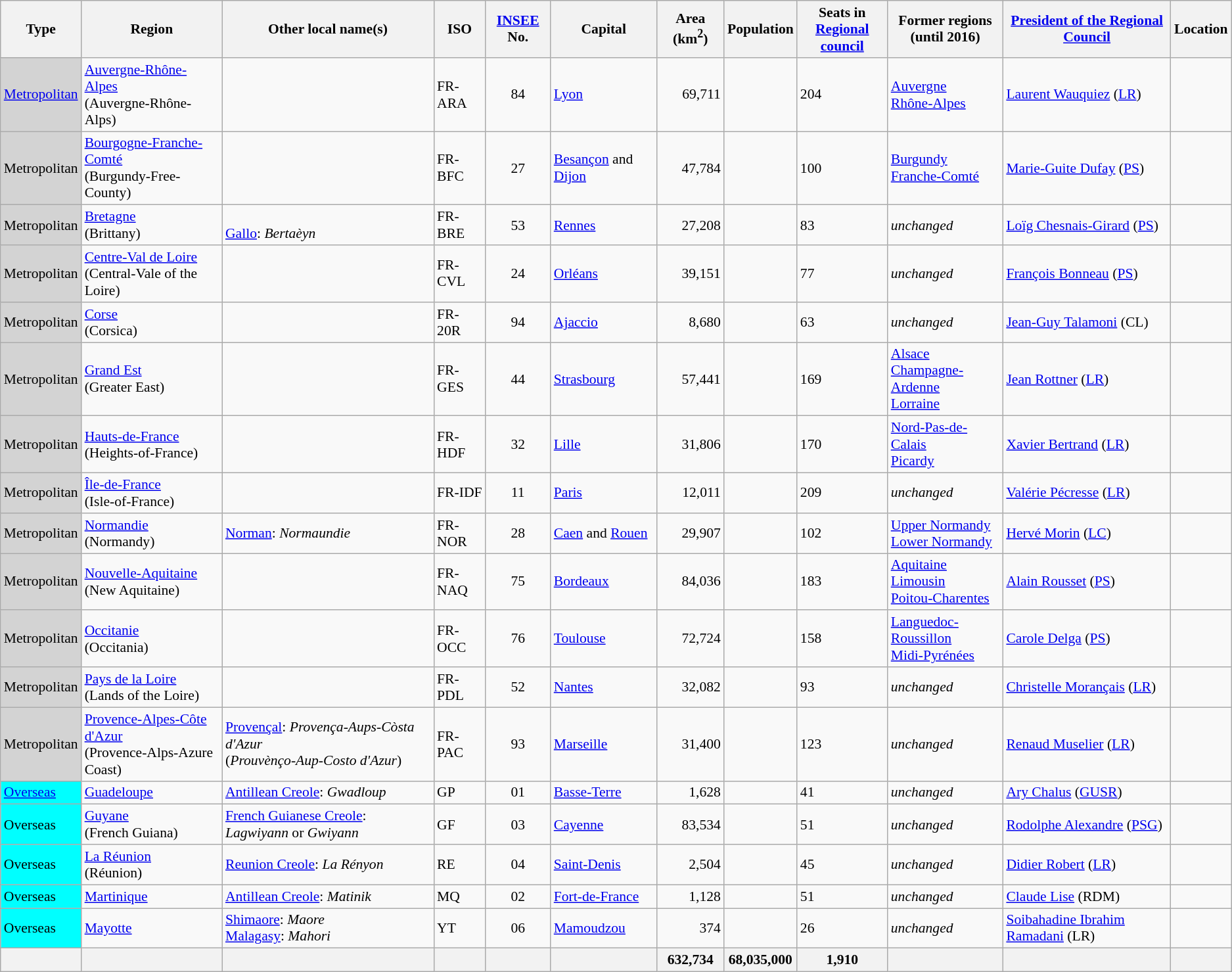<table class="wikitable sortable mw-collapsible" border="1" style="font-size:90%">
<tr>
<th>Type</th>
<th>Region</th>
<th class="unsortable">Other local name(s)</th>
<th>ISO</th>
<th><a href='#'>INSEE</a> No.</th>
<th>Capital</th>
<th>Area (km<sup>2</sup>)</th>
<th>Population</th>
<th>Seats in <br> <a href='#'>Regional council</a></th>
<th class="unsortable">Former regions <br> (until 2016)</th>
<th><a href='#'>President of the Regional Council</a></th>
<th class="unsortable">Location</th>
</tr>
<tr>
<td bgcolor="lightgray"><a href='#'>Metropolitan</a></td>
<td><a href='#'>Auvergne-Rhône-Alpes</a><br>(Auvergne-Rhône-Alps)</td>
<td><br> </td>
<td>FR-ARA</td>
<td align="center">84</td>
<td><a href='#'>Lyon</a></td>
<td align="right">69,711</td>
<td></td>
<td>204</td>
<td><a href='#'>Auvergne</a><br><a href='#'>Rhône-Alpes</a></td>
<td><a href='#'>Laurent Wauquiez</a> (<a href='#'>LR</a>)</td>
<td></td>
</tr>
<tr>
<td bgcolor="lightgray">Metropolitan</td>
<td><a href='#'>Bourgogne-Franche-Comté</a><br>(Burgundy-Free-County)</td>
<td></td>
<td>FR-BFC</td>
<td align="center">27</td>
<td><a href='#'>Besançon</a> and <a href='#'>Dijon</a></td>
<td align="right">47,784</td>
<td></td>
<td>100</td>
<td><a href='#'>Burgundy</a><br><a href='#'>Franche-Comté</a></td>
<td><a href='#'>Marie-Guite Dufay</a> (<a href='#'>PS</a>)</td>
<td></td>
</tr>
<tr>
<td bgcolor="lightgray">Metropolitan</td>
<td><a href='#'>Bretagne</a><br>(Brittany)</td>
<td><br><a href='#'>Gallo</a>: <em>Bertaèyn</em></td>
<td>FR-BRE</td>
<td align="center">53</td>
<td><a href='#'>Rennes</a></td>
<td align="right">27,208</td>
<td></td>
<td>83</td>
<td><em>unchanged</em></td>
<td><a href='#'>Loïg Chesnais-Girard</a> (<a href='#'>PS</a>)</td>
<td></td>
</tr>
<tr>
<td bgcolor="lightgray">Metropolitan</td>
<td><a href='#'>Centre-Val de Loire</a><br>(Central-Vale of the Loire)</td>
<td></td>
<td>FR-CVL</td>
<td align="center">24</td>
<td><a href='#'>Orléans</a></td>
<td align="right">39,151</td>
<td></td>
<td>77</td>
<td><em>unchanged</em></td>
<td><a href='#'>François Bonneau</a> (<a href='#'>PS</a>)</td>
<td></td>
</tr>
<tr>
<td bgcolor="lightgray">Metropolitan</td>
<td><a href='#'>Corse</a><br>(Corsica)</td>
<td></td>
<td>FR-20R</td>
<td align="center">94</td>
<td><a href='#'>Ajaccio</a></td>
<td align="right">8,680</td>
<td></td>
<td>63</td>
<td><em>unchanged</em></td>
<td><a href='#'>Jean-Guy Talamoni</a> (CL)</td>
<td></td>
</tr>
<tr>
<td bgcolor="lightgray">Metropolitan</td>
<td><a href='#'>Grand Est</a><br>(Greater East)</td>
<td></td>
<td>FR-GES</td>
<td align="center">44</td>
<td><a href='#'>Strasbourg</a></td>
<td align="right">57,441</td>
<td></td>
<td>169</td>
<td><a href='#'>Alsace</a><br><a href='#'>Champagne-Ardenne</a><br><a href='#'>Lorraine</a></td>
<td><a href='#'>Jean Rottner</a> (<a href='#'>LR</a>)</td>
<td></td>
</tr>
<tr>
<td bgcolor="lightgray">Metropolitan</td>
<td><a href='#'>Hauts-de-France</a><br>(Heights-of-France)</td>
<td></td>
<td>FR-HDF</td>
<td align="center">32</td>
<td><a href='#'>Lille</a></td>
<td align="right">31,806</td>
<td></td>
<td>170</td>
<td><a href='#'>Nord-Pas-de-Calais</a><br><a href='#'>Picardy</a></td>
<td><a href='#'>Xavier Bertrand</a> (<a href='#'>LR</a>)</td>
<td></td>
</tr>
<tr>
<td bgcolor="lightgray">Metropolitan</td>
<td><a href='#'>Île-de-France</a><br>(Isle-of-France)</td>
<td></td>
<td>FR-IDF</td>
<td align="center">11</td>
<td><a href='#'>Paris</a></td>
<td align="right">12,011</td>
<td></td>
<td>209</td>
<td><em>unchanged</em></td>
<td><a href='#'>Valérie Pécresse</a> (<a href='#'>LR</a>)</td>
<td></td>
</tr>
<tr>
<td bgcolor="lightgray">Metropolitan</td>
<td><a href='#'>Normandie</a><br>(Normandy)</td>
<td><a href='#'>Norman</a>: <em>Normaundie</em><br></td>
<td>FR-NOR</td>
<td align="center">28</td>
<td><a href='#'>Caen</a> and <a href='#'>Rouen</a></td>
<td align="right">29,907</td>
<td></td>
<td>102</td>
<td><a href='#'>Upper Normandy</a><br><a href='#'>Lower Normandy</a></td>
<td><a href='#'>Hervé Morin</a> (<a href='#'>LC</a>)</td>
<td></td>
</tr>
<tr>
<td bgcolor="lightgray">Metropolitan</td>
<td><a href='#'>Nouvelle-Aquitaine</a><br>(New Aquitaine)</td>
<td><br><br></td>
<td>FR-NAQ</td>
<td align="center">75</td>
<td><a href='#'>Bordeaux</a></td>
<td align="right">84,036</td>
<td></td>
<td>183</td>
<td><a href='#'>Aquitaine</a><br><a href='#'>Limousin</a><br><a href='#'>Poitou-Charentes</a></td>
<td><a href='#'>Alain Rousset</a> (<a href='#'>PS</a>)</td>
<td></td>
</tr>
<tr>
<td bgcolor="lightgray">Metropolitan</td>
<td><a href='#'>Occitanie</a><br>(Occitania)</td>
<td><br></td>
<td>FR-OCC</td>
<td align="center">76</td>
<td><a href='#'>Toulouse</a></td>
<td align="right">72,724</td>
<td></td>
<td>158</td>
<td><a href='#'>Languedoc-Roussillon</a><br><a href='#'>Midi-Pyrénées</a></td>
<td><a href='#'>Carole Delga</a> (<a href='#'>PS</a>)</td>
<td></td>
</tr>
<tr>
<td bgcolor="lightgray">Metropolitan</td>
<td><a href='#'>Pays de la Loire</a><br>(Lands of the Loire)</td>
<td></td>
<td>FR-PDL</td>
<td align="center">52</td>
<td><a href='#'>Nantes</a></td>
<td align="right">32,082</td>
<td></td>
<td>93</td>
<td><em>unchanged</em></td>
<td><a href='#'>Christelle Morançais</a> (<a href='#'>LR</a>)</td>
<td></td>
</tr>
<tr>
<td bgcolor="lightgray">Metropolitan</td>
<td><a href='#'>Provence-Alpes-Côte d'Azur</a><br>(Provence-Alps-Azure Coast)</td>
<td><a href='#'>Provençal</a>: <em>Provença-Aups-Còsta d'Azur</em><br>(<em>Prouvènço-Aup-Costo d'Azur</em>)</td>
<td>FR-PAC</td>
<td align="center">93</td>
<td><a href='#'>Marseille</a></td>
<td align="right">31,400</td>
<td></td>
<td>123</td>
<td><em>unchanged</em></td>
<td><a href='#'>Renaud Muselier</a> (<a href='#'>LR</a>)</td>
<td></td>
</tr>
<tr>
<td bgcolor="cyan"><a href='#'>Overseas</a></td>
<td><a href='#'>Guadeloupe</a></td>
<td><a href='#'>Antillean Creole</a>: <em>Gwadloup</em></td>
<td>GP</td>
<td align="center">01</td>
<td><a href='#'>Basse-Terre</a></td>
<td align="right">1,628</td>
<td></td>
<td>41</td>
<td><em>unchanged</em></td>
<td><a href='#'>Ary Chalus</a> (<a href='#'>GUSR</a>)</td>
<td></td>
</tr>
<tr>
<td bgcolor="cyan">Overseas</td>
<td><a href='#'>Guyane</a><br>(French Guiana)</td>
<td><a href='#'>French Guianese Creole</a>: <em>Lagwiyann</em> or <em>Gwiyann</em></td>
<td>GF</td>
<td align="center">03</td>
<td><a href='#'>Cayenne</a></td>
<td align="right">83,534</td>
<td></td>
<td>51</td>
<td><em>unchanged</em></td>
<td><a href='#'>Rodolphe Alexandre</a> (<a href='#'>PSG</a>)</td>
<td></td>
</tr>
<tr>
<td bgcolor="cyan">Overseas</td>
<td><a href='#'>La Réunion</a><br>(Réunion)</td>
<td><a href='#'>Reunion Creole</a>: <em>La Rényon</em></td>
<td>RE</td>
<td align="center">04</td>
<td><a href='#'>Saint-Denis</a></td>
<td align="right">2,504</td>
<td></td>
<td>45</td>
<td><em>unchanged</em></td>
<td><a href='#'>Didier Robert</a> (<a href='#'>LR</a>)</td>
<td></td>
</tr>
<tr>
<td bgcolor="cyan">Overseas</td>
<td><a href='#'>Martinique</a></td>
<td><a href='#'>Antillean Creole</a>: <em>Matinik</em></td>
<td>MQ</td>
<td align="center">02</td>
<td><a href='#'>Fort-de-France</a></td>
<td align="right">1,128</td>
<td></td>
<td>51</td>
<td><em>unchanged</em></td>
<td><a href='#'>Claude Lise</a> (RDM)</td>
<td></td>
</tr>
<tr>
<td bgcolor="cyan">Overseas</td>
<td><a href='#'>Mayotte</a></td>
<td><a href='#'>Shimaore</a>: <em>Maore</em><br><a href='#'>Malagasy</a>: <em>Mahori</em></td>
<td>YT</td>
<td align="center">06</td>
<td><a href='#'>Mamoudzou</a></td>
<td align="right">374</td>
<td></td>
<td>26</td>
<td><em>unchanged</em></td>
<td><a href='#'>Soibahadine Ibrahim Ramadani</a> (LR)</td>
<td></td>
</tr>
<tr>
<th></th>
<th></th>
<th></th>
<th></th>
<th></th>
<th></th>
<th>632,734</th>
<th>68,035,000</th>
<th>1,910</th>
<th></th>
<th></th>
<th></th>
</tr>
</table>
